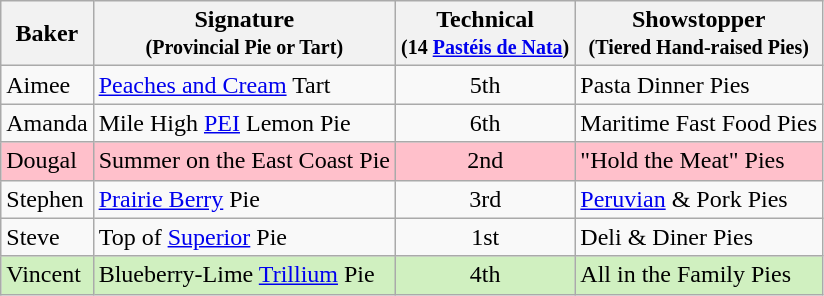<table class="wikitable" style="text-align:center;">
<tr>
<th>Baker</th>
<th>Signature<br><small>(Provincial Pie or Tart)</small></th>
<th>Technical<br><small>(14 <a href='#'>Pastéis de Nata</a>)</small></th>
<th>Showstopper<br><small>(Tiered Hand-raised Pies)</small></th>
</tr>
<tr>
<td align="left">Aimee</td>
<td align="left"><a href='#'>Peaches and Cream</a> Tart</td>
<td>5th</td>
<td align="left">Pasta Dinner Pies</td>
</tr>
<tr>
<td align="left">Amanda</td>
<td align="left">Mile High <a href='#'>PEI</a> Lemon Pie</td>
<td>6th</td>
<td align="left">Maritime Fast Food Pies</td>
</tr>
<tr bgcolor=pink>
<td align="left">Dougal</td>
<td align="left">Summer on the East Coast Pie</td>
<td>2nd</td>
<td align="left">"Hold the Meat" Pies</td>
</tr>
<tr>
<td align="left">Stephen</td>
<td align="left"><a href='#'>Prairie Berry</a> Pie</td>
<td>3rd</td>
<td align="left"><a href='#'>Peruvian</a> & Pork Pies</td>
</tr>
<tr>
<td align="left">Steve</td>
<td align="left">Top of <a href='#'>Superior</a> Pie</td>
<td>1st</td>
<td align="left">Deli & Diner Pies</td>
</tr>
<tr style="background:#d0f0c0;">
<td align="left">Vincent</td>
<td align="left">Blueberry-Lime <a href='#'>Trillium</a> Pie</td>
<td>4th</td>
<td align="left">All in the Family Pies</td>
</tr>
</table>
